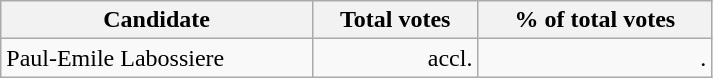<table class="wikitable" width="475">
<tr>
<th align="left">Candidate</th>
<th align="right">Total votes</th>
<th align="right">% of total votes</th>
</tr>
<tr>
<td align="left">Paul-Emile Labossiere</td>
<td align="right">accl.</td>
<td align="right">.</td>
</tr>
</table>
